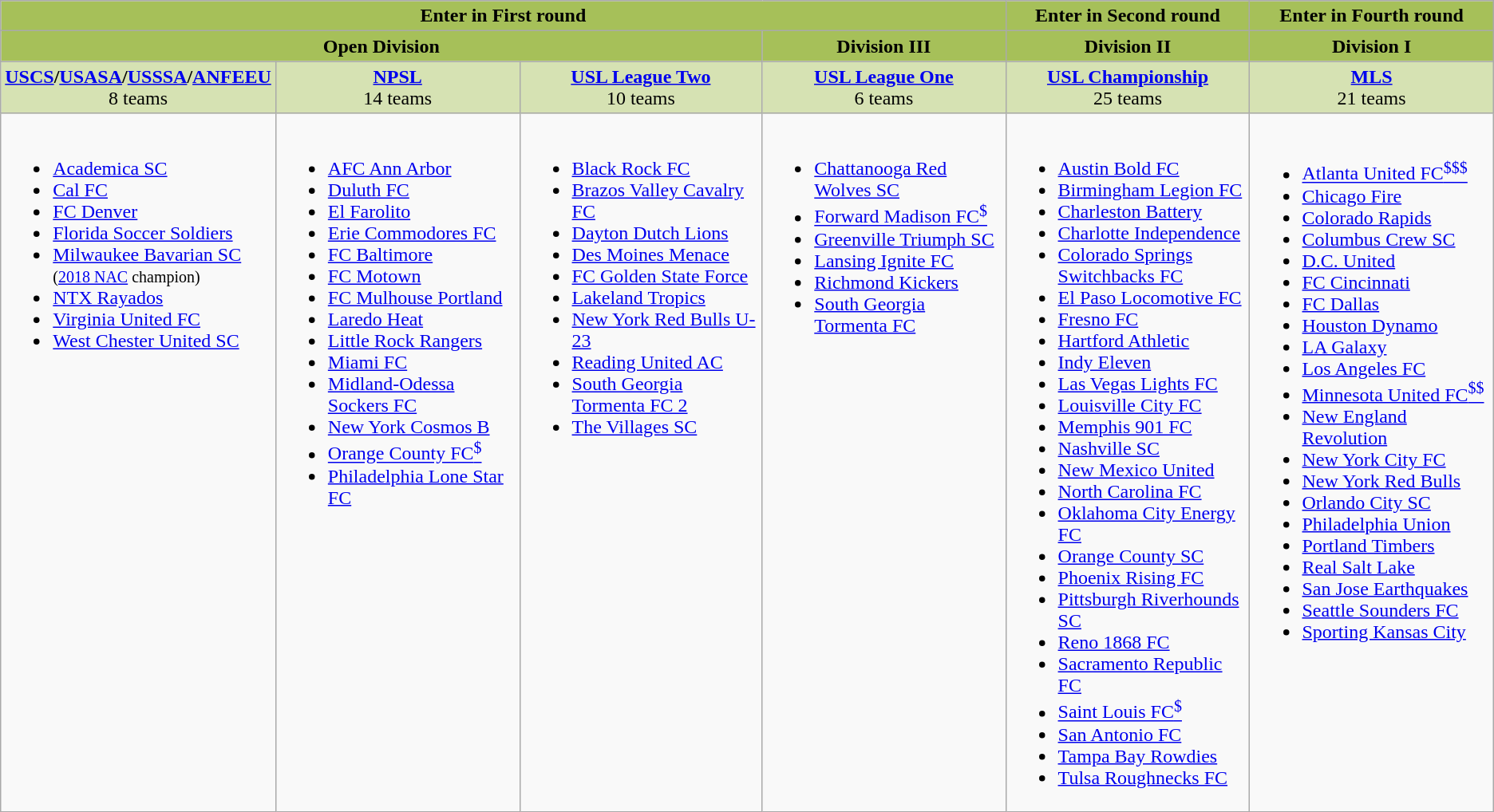<table class="wikitable">
<tr style="vertical-align:top; background:#a6c059; text-align:center;">
<td colspan="4" style="width:66.67%;"><strong>Enter in First round</strong></td>
<td style="width:16.66%;"><strong>Enter in Second round</strong></td>
<td style="width:16.66%;"><strong>Enter in Fourth round</strong></td>
</tr>
<tr style="vertical-align:top; background:#a6c059; text-align:center;">
<td colspan="3" style="width:66.67%;"><strong>Open Division</strong></td>
<td style="width:16.66%;"><strong>Division III</strong></td>
<td style="width:16.66%;"><strong>Division II</strong></td>
<td style="width:16.66%;"><strong>Division I</strong></td>
</tr>
<tr style="vertical-align:top; background:#d6e2b3;">
<td style="text-align:center; width:16.66%;"><strong><a href='#'>USCS</a>/<a href='#'>USASA</a>/<a href='#'>USSSA</a>/<a href='#'>ANFEEU</a></strong><br>8 teams</td>
<td style="text-align:center; width:16.66%;"><strong><a href='#'>NPSL</a></strong><br>14 teams</td>
<td style="text-align:center; width:16.66%;"><strong><a href='#'>USL League Two</a></strong><br>10 teams</td>
<td style="text-align:center; width:16.66%;"><strong><a href='#'>USL League One</a></strong><br>6 teams</td>
<td style="text-align:center; width:16.66%;"><strong><a href='#'>USL Championship</a></strong><br>25 teams</td>
<td style="text-align:center; width:16.66%;"><strong><a href='#'>MLS</a></strong><br>21 teams</td>
</tr>
<tr valign="top">
<td><br><ul><li><a href='#'>Academica SC</a></li><li><a href='#'>Cal FC</a></li><li><a href='#'>FC Denver</a></li><li><a href='#'>Florida Soccer Soldiers</a></li><li><a href='#'>Milwaukee Bavarian SC</a> <small>(<a href='#'>2018 NAC</a> champion)</small></li><li><a href='#'>NTX Rayados</a></li><li><a href='#'>Virginia United FC</a></li><li><a href='#'>West Chester United SC</a></li></ul></td>
<td><br><ul><li><a href='#'>AFC Ann Arbor</a></li><li><a href='#'>Duluth FC</a></li><li><a href='#'>El Farolito</a></li><li><a href='#'>Erie Commodores FC</a></li><li><a href='#'>FC Baltimore</a></li><li><a href='#'>FC Motown</a></li><li><a href='#'>FC Mulhouse Portland</a></li><li><a href='#'>Laredo Heat</a></li><li><a href='#'>Little Rock Rangers</a></li><li><a href='#'>Miami FC</a></li><li><a href='#'>Midland-Odessa Sockers FC</a></li><li><a href='#'>New York Cosmos B</a></li><li><a href='#'>Orange County FC</a><a href='#'><sup>$</sup></a></li><li><a href='#'>Philadelphia Lone Star FC</a></li></ul></td>
<td><br><ul><li><a href='#'>Black Rock FC</a></li><li><a href='#'>Brazos Valley Cavalry FC</a></li><li><a href='#'>Dayton Dutch Lions</a></li><li><a href='#'>Des Moines Menace</a></li><li><a href='#'>FC Golden State Force</a></li><li><a href='#'>Lakeland Tropics</a></li><li><a href='#'>New York Red Bulls U-23</a></li><li><a href='#'>Reading United AC</a></li><li><a href='#'>South Georgia Tormenta FC 2</a></li><li><a href='#'>The Villages SC</a></li></ul></td>
<td><br><ul><li><a href='#'>Chattanooga Red Wolves SC</a></li><li><a href='#'>Forward Madison FC</a><a href='#'><sup>$</sup></a></li><li><a href='#'>Greenville Triumph SC</a></li><li><a href='#'>Lansing Ignite FC</a></li><li><a href='#'>Richmond Kickers</a></li><li><a href='#'>South Georgia Tormenta FC</a></li></ul></td>
<td><br><ul><li><a href='#'>Austin Bold FC</a></li><li><a href='#'>Birmingham Legion FC</a></li><li><a href='#'>Charleston Battery</a></li><li><a href='#'>Charlotte Independence</a></li><li><a href='#'>Colorado Springs Switchbacks FC</a></li><li><a href='#'>El Paso Locomotive FC</a></li><li><a href='#'>Fresno FC</a></li><li><a href='#'>Hartford Athletic</a></li><li><a href='#'>Indy Eleven</a></li><li><a href='#'>Las Vegas Lights FC</a></li><li><a href='#'>Louisville City FC</a></li><li><a href='#'>Memphis 901 FC</a></li><li><a href='#'>Nashville SC</a></li><li><a href='#'>New Mexico United</a></li><li><a href='#'>North Carolina FC</a></li><li><a href='#'>Oklahoma City Energy FC</a></li><li><a href='#'>Orange County SC</a></li><li><a href='#'>Phoenix Rising FC</a></li><li><a href='#'>Pittsburgh Riverhounds SC</a></li><li><a href='#'>Reno 1868 FC</a></li><li><a href='#'>Sacramento Republic FC</a></li><li><a href='#'>Saint Louis FC</a><a href='#'><sup>$</sup></a></li><li><a href='#'>San Antonio FC</a></li><li><a href='#'>Tampa Bay Rowdies</a></li><li><a href='#'>Tulsa Roughnecks FC</a></li></ul></td>
<td><br><ul><li><a href='#'>Atlanta United FC</a><a href='#'><sup>$$$</sup></a></li><li><a href='#'>Chicago Fire</a></li><li><a href='#'>Colorado Rapids</a></li><li><a href='#'>Columbus Crew SC</a></li><li><a href='#'>D.C. United</a></li><li><a href='#'>FC Cincinnati</a></li><li><a href='#'>FC Dallas</a></li><li><a href='#'>Houston Dynamo</a></li><li><a href='#'>LA Galaxy</a></li><li><a href='#'>Los Angeles FC</a></li><li><a href='#'>Minnesota United FC</a><a href='#'><sup>$$</sup></a></li><li><a href='#'>New England Revolution</a></li><li><a href='#'>New York City FC</a></li><li><a href='#'>New York Red Bulls</a></li><li><a href='#'>Orlando City SC</a></li><li><a href='#'>Philadelphia Union</a></li><li><a href='#'>Portland Timbers</a></li><li><a href='#'>Real Salt Lake</a></li><li><a href='#'>San Jose Earthquakes</a></li><li><a href='#'>Seattle Sounders FC</a></li><li><a href='#'>Sporting Kansas City</a></li></ul></td>
</tr>
</table>
